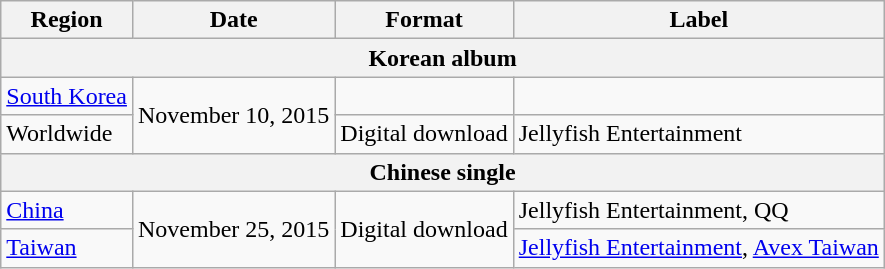<table class = "wikitable">
<tr>
<th>Region</th>
<th>Date</th>
<th>Format</th>
<th>Label</th>
</tr>
<tr>
<th colspan="4">Korean album</th>
</tr>
<tr>
<td><a href='#'>South Korea</a></td>
<td rowspan=2>November 10, 2015</td>
<td></td>
<td></td>
</tr>
<tr>
<td>Worldwide</td>
<td>Digital download</td>
<td>Jellyfish Entertainment</td>
</tr>
<tr>
<th colspan="4">Chinese single</th>
</tr>
<tr>
<td rowspan="1"><a href='#'>China</a></td>
<td rowspan="2">November 25, 2015</td>
<td rowspan="2">Digital download</td>
<td rowspan="1">Jellyfish Entertainment, QQ</td>
</tr>
<tr>
<td rowspan="1"><a href='#'>Taiwan</a></td>
<td rowspan="1"><a href='#'>Jellyfish Entertainment</a>, <a href='#'>Avex Taiwan</a></td>
</tr>
</table>
